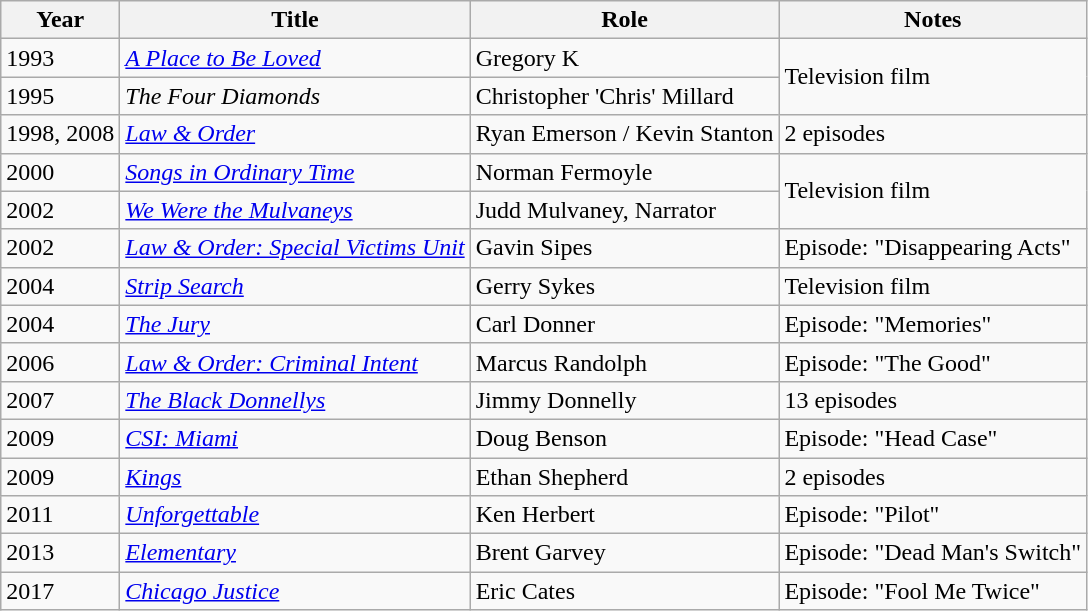<table class="wikitable sortable">
<tr>
<th>Year</th>
<th>Title</th>
<th>Role</th>
<th>Notes</th>
</tr>
<tr>
<td>1993</td>
<td><em><a href='#'>A Place to Be Loved</a></em></td>
<td>Gregory K</td>
<td rowspan="2">Television film</td>
</tr>
<tr>
<td>1995</td>
<td><em>The Four Diamonds</em></td>
<td>Christopher 'Chris' Millard</td>
</tr>
<tr>
<td>1998, 2008</td>
<td><em><a href='#'>Law & Order</a></em></td>
<td>Ryan Emerson / Kevin Stanton</td>
<td>2 episodes</td>
</tr>
<tr>
<td>2000</td>
<td><a href='#'><em>Songs in Ordinary Time</em></a></td>
<td>Norman Fermoyle</td>
<td rowspan="2">Television film</td>
</tr>
<tr>
<td>2002</td>
<td><a href='#'><em>We Were the Mulvaneys</em></a></td>
<td>Judd Mulvaney, Narrator</td>
</tr>
<tr>
<td>2002</td>
<td><em><a href='#'>Law & Order: Special Victims Unit</a></em></td>
<td>Gavin Sipes</td>
<td>Episode: "Disappearing Acts"</td>
</tr>
<tr>
<td>2004</td>
<td><a href='#'><em>Strip Search</em></a></td>
<td>Gerry Sykes</td>
<td>Television film</td>
</tr>
<tr>
<td>2004</td>
<td><a href='#'><em>The Jury</em></a></td>
<td>Carl Donner</td>
<td>Episode: "Memories"</td>
</tr>
<tr>
<td>2006</td>
<td><em><a href='#'>Law & Order: Criminal Intent</a></em></td>
<td>Marcus Randolph</td>
<td>Episode: "The Good"</td>
</tr>
<tr>
<td>2007</td>
<td><em><a href='#'>The Black Donnellys</a></em></td>
<td>Jimmy Donnelly</td>
<td>13 episodes</td>
</tr>
<tr>
<td>2009</td>
<td><em><a href='#'>CSI: Miami</a></em></td>
<td>Doug Benson</td>
<td>Episode: "Head Case"</td>
</tr>
<tr>
<td>2009</td>
<td><a href='#'><em>Kings</em></a></td>
<td>Ethan Shepherd</td>
<td>2 episodes</td>
</tr>
<tr>
<td>2011</td>
<td><a href='#'><em>Unforgettable</em></a></td>
<td>Ken Herbert</td>
<td>Episode: "Pilot"</td>
</tr>
<tr>
<td>2013</td>
<td><a href='#'><em>Elementary</em></a></td>
<td>Brent Garvey</td>
<td>Episode: "Dead Man's Switch"</td>
</tr>
<tr>
<td>2017</td>
<td><em><a href='#'>Chicago Justice</a></em></td>
<td>Eric Cates</td>
<td>Episode: "Fool Me Twice"</td>
</tr>
</table>
